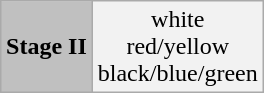<table class="wikitable" style="font-weight:bold; float:right">
<tr>
<th style="background-color:#c0c0c0;">Stage II</th>
<th style="font-weight:normal;">white<br>red/yellow<br>black/blue/green</th>
</tr>
</table>
